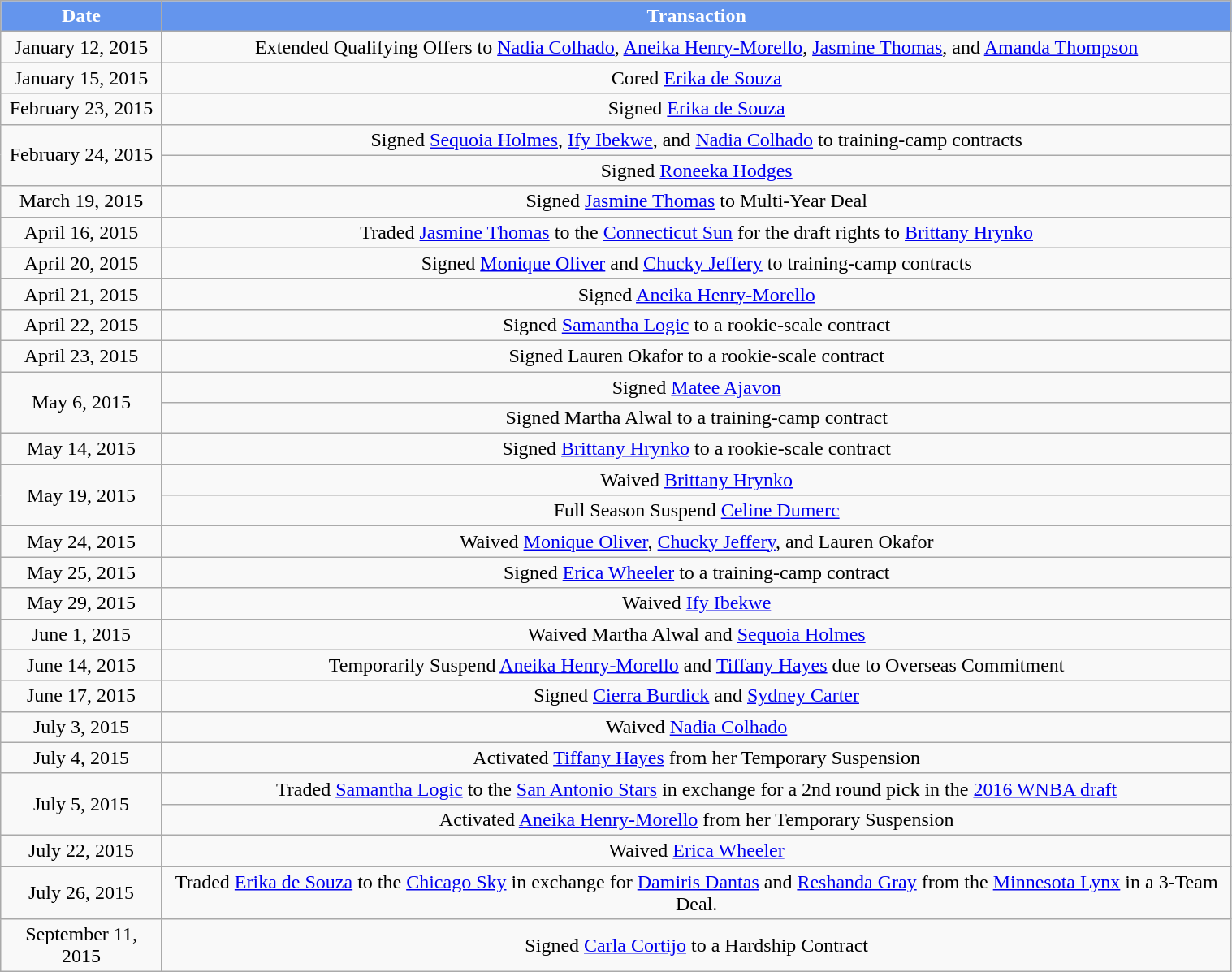<table class="wikitable" style="width:80%; text-align: center;">
<tr>
<th style="background:#6495ED;color:white;" width=125">Date</th>
<th style="background:#6495ED;color:white;" colspan="2">Transaction</th>
</tr>
<tr>
<td>January 12, 2015</td>
<td>Extended Qualifying Offers to <a href='#'>Nadia Colhado</a>, <a href='#'>Aneika Henry-Morello</a>, <a href='#'>Jasmine Thomas</a>, and <a href='#'>Amanda Thompson</a></td>
</tr>
<tr>
<td>January 15, 2015</td>
<td>Cored <a href='#'>Erika de Souza</a></td>
</tr>
<tr>
<td>February 23, 2015</td>
<td>Signed <a href='#'>Erika de Souza</a></td>
</tr>
<tr>
<td rowspan=2>February 24, 2015</td>
<td>Signed <a href='#'>Sequoia Holmes</a>, <a href='#'>Ify Ibekwe</a>, and <a href='#'>Nadia Colhado</a> to training-camp contracts</td>
</tr>
<tr>
<td>Signed <a href='#'>Roneeka Hodges</a></td>
</tr>
<tr>
<td>March 19, 2015</td>
<td>Signed <a href='#'>Jasmine Thomas</a> to Multi-Year Deal</td>
</tr>
<tr>
<td>April 16, 2015</td>
<td>Traded <a href='#'>Jasmine Thomas</a> to the <a href='#'>Connecticut Sun</a> for the draft rights to <a href='#'>Brittany Hrynko</a></td>
</tr>
<tr>
<td>April 20, 2015</td>
<td>Signed <a href='#'>Monique Oliver</a> and <a href='#'>Chucky Jeffery</a> to training-camp contracts</td>
</tr>
<tr>
<td>April 21, 2015</td>
<td>Signed <a href='#'>Aneika Henry-Morello</a></td>
</tr>
<tr>
<td>April 22, 2015</td>
<td>Signed <a href='#'>Samantha Logic</a> to a rookie-scale contract</td>
</tr>
<tr>
<td>April 23, 2015</td>
<td>Signed Lauren Okafor to a rookie-scale contract</td>
</tr>
<tr>
<td rowspan=2>May 6, 2015</td>
<td>Signed <a href='#'>Matee Ajavon</a></td>
</tr>
<tr>
<td>Signed Martha Alwal to a training-camp contract</td>
</tr>
<tr>
<td>May 14, 2015</td>
<td>Signed <a href='#'>Brittany Hrynko</a> to a rookie-scale contract</td>
</tr>
<tr>
<td rowspan=2>May 19, 2015</td>
<td>Waived <a href='#'>Brittany Hrynko</a></td>
</tr>
<tr>
<td>Full Season Suspend <a href='#'>Celine Dumerc</a></td>
</tr>
<tr>
<td>May 24, 2015</td>
<td>Waived <a href='#'>Monique Oliver</a>, <a href='#'>Chucky Jeffery</a>, and Lauren Okafor</td>
</tr>
<tr>
<td>May 25, 2015</td>
<td>Signed <a href='#'>Erica Wheeler</a> to a training-camp contract</td>
</tr>
<tr>
<td>May 29, 2015</td>
<td>Waived <a href='#'>Ify Ibekwe</a></td>
</tr>
<tr>
<td>June 1, 2015</td>
<td>Waived Martha Alwal and <a href='#'>Sequoia Holmes</a></td>
</tr>
<tr>
<td>June 14, 2015</td>
<td>Temporarily Suspend <a href='#'>Aneika Henry-Morello</a> and <a href='#'>Tiffany Hayes</a> due to Overseas Commitment</td>
</tr>
<tr>
<td>June 17, 2015</td>
<td>Signed <a href='#'>Cierra Burdick</a> and <a href='#'>Sydney Carter</a></td>
</tr>
<tr>
<td>July 3, 2015</td>
<td>Waived <a href='#'>Nadia Colhado</a></td>
</tr>
<tr>
<td>July 4, 2015</td>
<td>Activated <a href='#'>Tiffany Hayes</a> from her Temporary Suspension</td>
</tr>
<tr>
<td rowspan=2>July 5, 2015</td>
<td>Traded <a href='#'>Samantha Logic</a> to the <a href='#'>San Antonio Stars</a> in exchange for a 2nd round pick in the <a href='#'>2016 WNBA draft</a></td>
</tr>
<tr>
<td>Activated <a href='#'>Aneika Henry-Morello</a> from her Temporary Suspension</td>
</tr>
<tr>
<td>July 22, 2015</td>
<td>Waived <a href='#'>Erica Wheeler</a></td>
</tr>
<tr>
<td>July 26, 2015</td>
<td>Traded <a href='#'>Erika de Souza</a> to the <a href='#'>Chicago Sky</a> in exchange for <a href='#'>Damiris Dantas</a> and <a href='#'>Reshanda Gray</a> from the <a href='#'>Minnesota Lynx</a> in a 3-Team Deal.</td>
</tr>
<tr>
<td>September 11, 2015</td>
<td>Signed <a href='#'>Carla Cortijo</a> to a Hardship Contract</td>
</tr>
</table>
